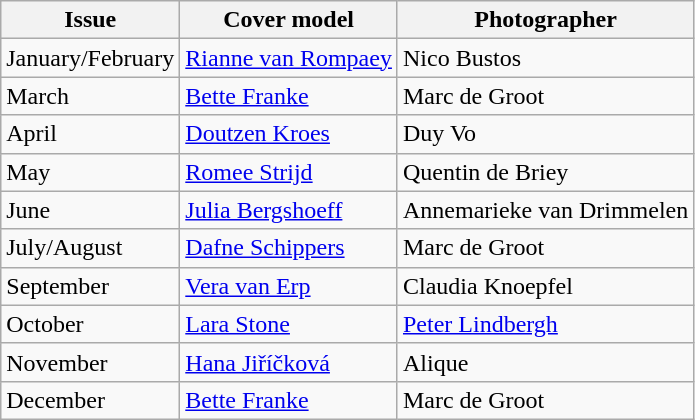<table class="sortable wikitable">
<tr>
<th>Issue</th>
<th>Cover model</th>
<th>Photographer</th>
</tr>
<tr>
<td>January/February</td>
<td><a href='#'>Rianne van Rompaey</a></td>
<td>Nico Bustos</td>
</tr>
<tr>
<td>March</td>
<td><a href='#'>Bette Franke</a></td>
<td>Marc de Groot</td>
</tr>
<tr>
<td>April</td>
<td><a href='#'>Doutzen Kroes</a></td>
<td>Duy Vo</td>
</tr>
<tr>
<td>May</td>
<td><a href='#'>Romee Strijd</a></td>
<td>Quentin de Briey</td>
</tr>
<tr>
<td>June</td>
<td><a href='#'>Julia Bergshoeff</a></td>
<td>Annemarieke van Drimmelen</td>
</tr>
<tr>
<td>July/August</td>
<td><a href='#'>Dafne Schippers</a></td>
<td>Marc de Groot</td>
</tr>
<tr>
<td>September</td>
<td><a href='#'>Vera van Erp</a></td>
<td>Claudia Knoepfel</td>
</tr>
<tr>
<td>October</td>
<td><a href='#'>Lara Stone</a></td>
<td><a href='#'>Peter Lindbergh</a></td>
</tr>
<tr>
<td>November</td>
<td><a href='#'>Hana Jiříčková</a></td>
<td>Alique</td>
</tr>
<tr>
<td>December</td>
<td><a href='#'>Bette Franke</a></td>
<td>Marc de Groot</td>
</tr>
</table>
